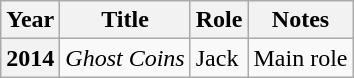<table class="wikitable plainrowheaders sortable">
<tr>
<th scope="col">Year</th>
<th scope="col">Title</th>
<th scope="col">Role</th>
<th class="unsortable">Notes</th>
</tr>
<tr>
<th scope="row">2014</th>
<td><em>Ghost Coins</em></td>
<td>Jack</td>
<td>Main role</td>
</tr>
</table>
